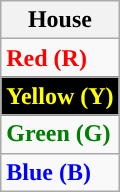<table class="wikitable">
<tr>
<th width=0%>House</th>
</tr>
<tr style="color:red;">
<td><strong>Red (R)</strong></td>
</tr>
<tr style="background-color: black; color: yellow;">
<td><strong>Yellow (Y)</strong></td>
</tr>
<tr style="color:green;">
<td><strong>Green (G)</strong></td>
</tr>
<tr style="color:blue;">
<td><strong>Blue (B)</strong></td>
</tr>
</table>
